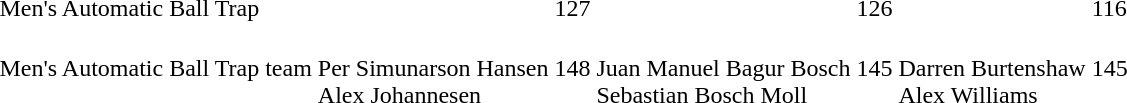<table>
<tr>
<td>Men's Automatic Ball Trap</td>
<td></td>
<td>127</td>
<td></td>
<td>126</td>
<td></td>
<td>116</td>
</tr>
<tr>
<td>Men's Automatic Ball Trap team</td>
<td> <br> Per Simunarson Hansen <br> Alex Johannesen</td>
<td>148</td>
<td> <br> Juan Manuel Bagur Bosch <br> Sebastian Bosch Moll</td>
<td>145</td>
<td> <br> Darren Burtenshaw <br> Alex Williams</td>
<td>145</td>
</tr>
</table>
